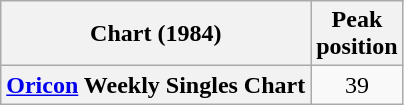<table class="wikitable plainrowheaders" style="text-align:center;">
<tr>
<th>Chart (1984)</th>
<th>Peak<br>position</th>
</tr>
<tr>
<th scope="row"><a href='#'>Oricon</a> Weekly Singles Chart</th>
<td>39</td>
</tr>
</table>
